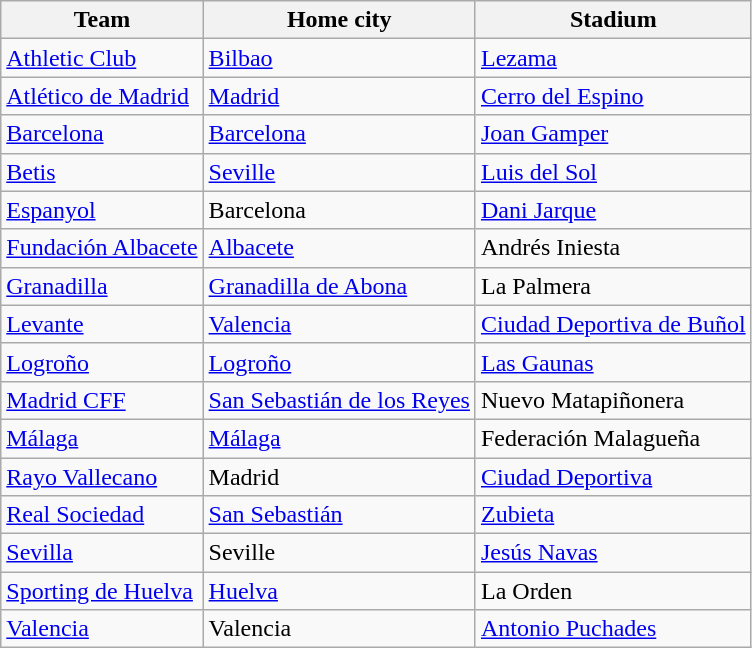<table class="wikitable sortable">
<tr>
<th>Team</th>
<th>Home city</th>
<th>Stadium</th>
</tr>
<tr>
<td><a href='#'>Athletic Club</a></td>
<td> <a href='#'>Bilbao</a></td>
<td><a href='#'>Lezama</a></td>
</tr>
<tr>
<td><a href='#'>Atlético de Madrid</a></td>
<td> <a href='#'>Madrid</a></td>
<td><a href='#'>Cerro del Espino</a></td>
</tr>
<tr>
<td><a href='#'>Barcelona</a></td>
<td> <a href='#'>Barcelona</a></td>
<td><a href='#'>Joan Gamper</a></td>
</tr>
<tr>
<td><a href='#'>Betis</a></td>
<td> <a href='#'>Seville</a></td>
<td><a href='#'>Luis del Sol</a></td>
</tr>
<tr>
<td><a href='#'>Espanyol</a></td>
<td> Barcelona</td>
<td><a href='#'>Dani Jarque</a></td>
</tr>
<tr>
<td><a href='#'>Fundación Albacete</a></td>
<td> <a href='#'>Albacete</a></td>
<td>Andrés Iniesta</td>
</tr>
<tr>
<td><a href='#'>Granadilla</a></td>
<td> <a href='#'>Granadilla de Abona</a></td>
<td>La Palmera</td>
</tr>
<tr>
<td><a href='#'>Levante</a></td>
<td> <a href='#'>Valencia</a></td>
<td><a href='#'>Ciudad Deportiva de Buñol</a></td>
</tr>
<tr>
<td><a href='#'>Logroño</a></td>
<td> <a href='#'>Logroño</a></td>
<td><a href='#'>Las Gaunas</a></td>
</tr>
<tr>
<td><a href='#'>Madrid CFF</a></td>
<td> <a href='#'>San Sebastián de los Reyes</a></td>
<td>Nuevo Matapiñonera</td>
</tr>
<tr>
<td><a href='#'>Málaga</a></td>
<td> <a href='#'>Málaga</a></td>
<td>Federación Malagueña</td>
</tr>
<tr>
<td><a href='#'>Rayo Vallecano</a></td>
<td> Madrid</td>
<td><a href='#'>Ciudad Deportiva</a></td>
</tr>
<tr>
<td><a href='#'>Real Sociedad</a></td>
<td> <a href='#'>San Sebastián</a></td>
<td><a href='#'>Zubieta</a></td>
</tr>
<tr>
<td><a href='#'>Sevilla</a></td>
<td> Seville</td>
<td><a href='#'>Jesús Navas</a></td>
</tr>
<tr>
<td><a href='#'>Sporting de Huelva</a></td>
<td> <a href='#'>Huelva</a></td>
<td>La Orden</td>
</tr>
<tr>
<td><a href='#'>Valencia</a></td>
<td> Valencia</td>
<td><a href='#'>Antonio Puchades</a></td>
</tr>
</table>
